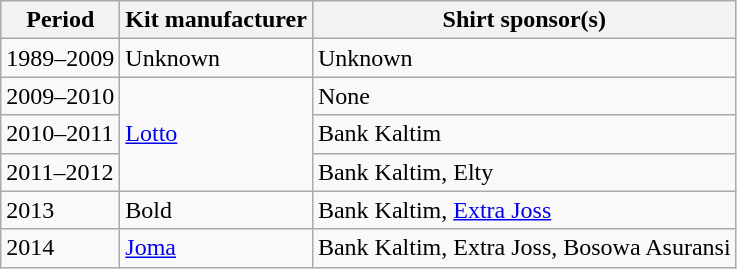<table class="wikitable">
<tr>
<th>Period</th>
<th>Kit manufacturer</th>
<th>Shirt sponsor(s)</th>
</tr>
<tr>
<td class="nowrap">1989–2009</td>
<td class="nowrap">Unknown</td>
<td>Unknown</td>
</tr>
<tr>
<td class="nowrap">2009–2010</td>
<td rowspan=3 class="nowrap"><a href='#'>Lotto</a></td>
<td>None</td>
</tr>
<tr>
<td class="nowrap">2010–2011</td>
<td>Bank Kaltim</td>
</tr>
<tr>
<td class="nowrap">2011–2012</td>
<td>Bank Kaltim, Elty</td>
</tr>
<tr>
<td class="nowrap">2013</td>
<td class="nowrap">Bold</td>
<td>Bank Kaltim, <a href='#'>Extra Joss</a></td>
</tr>
<tr>
<td class="nowrap">2014</td>
<td class="nowrap"><a href='#'>Joma</a></td>
<td>Bank Kaltim, Extra Joss, Bosowa Asuransi</td>
</tr>
</table>
